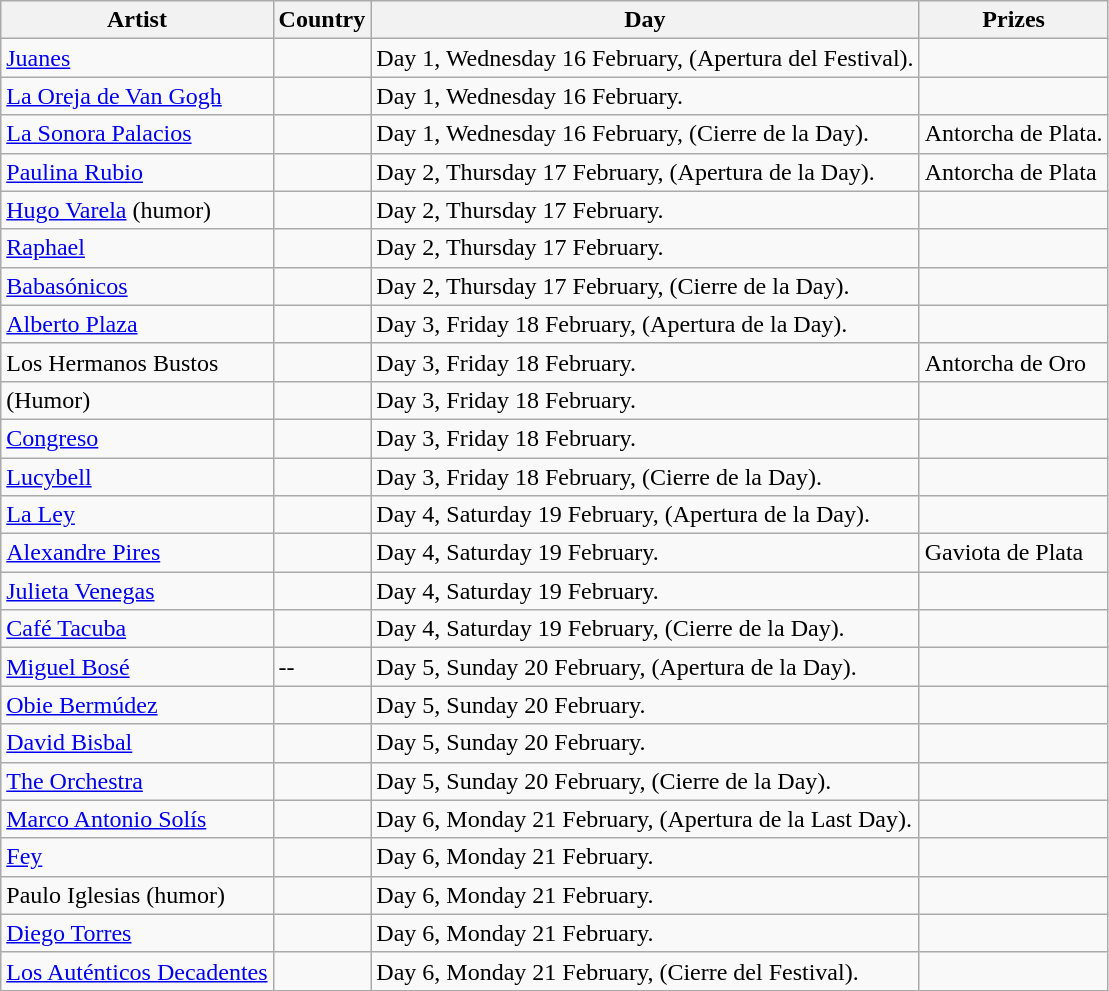<table class="wikitable">
<tr>
<th>Artist</th>
<th>Country</th>
<th>Day</th>
<th>Prizes</th>
</tr>
<tr>
<td><a href='#'>Juanes</a></td>
<td></td>
<td>Day 1, Wednesday 16 February, (Apertura del Festival).</td>
<td></td>
</tr>
<tr>
<td><a href='#'>La Oreja de Van Gogh</a></td>
<td></td>
<td>Day 1, Wednesday 16 February.</td>
<td></td>
</tr>
<tr>
<td><a href='#'>La Sonora Palacios</a></td>
<td></td>
<td>Day 1, Wednesday 16 February, (Cierre de la Day).</td>
<td>Antorcha de Plata.</td>
</tr>
<tr>
<td><a href='#'>Paulina Rubio</a></td>
<td></td>
<td>Day 2, Thursday 17 February, (Apertura de la Day).</td>
<td>Antorcha de Plata</td>
</tr>
<tr>
<td><a href='#'>Hugo Varela</a> (humor)</td>
<td></td>
<td>Day 2, Thursday 17 February.</td>
<td></td>
</tr>
<tr>
<td><a href='#'>Raphael</a></td>
<td></td>
<td>Day 2, Thursday 17 February.</td>
<td></td>
</tr>
<tr>
<td><a href='#'>Babasónicos</a></td>
<td></td>
<td>Day 2, Thursday 17 February, (Cierre de la Day).</td>
<td></td>
</tr>
<tr>
<td><a href='#'>Alberto Plaza</a></td>
<td></td>
<td>Day 3, Friday 18 February, (Apertura de la Day).</td>
<td></td>
</tr>
<tr>
<td>Los Hermanos Bustos</td>
<td></td>
<td>Day 3, Friday 18 February.</td>
<td>Antorcha de Oro</td>
</tr>
<tr>
<td> (Humor)</td>
<td></td>
<td>Day 3, Friday 18 February.</td>
<td></td>
</tr>
<tr>
<td><a href='#'>Congreso</a></td>
<td></td>
<td>Day 3, Friday 18 February.</td>
<td></td>
</tr>
<tr>
<td><a href='#'>Lucybell</a></td>
<td></td>
<td>Day 3, Friday 18 February, (Cierre de la Day).</td>
<td></td>
</tr>
<tr>
<td><a href='#'>La Ley</a></td>
<td></td>
<td>Day 4, Saturday 19 February, (Apertura de la Day).</td>
<td></td>
</tr>
<tr>
<td><a href='#'>Alexandre Pires</a></td>
<td></td>
<td>Day 4, Saturday 19 February.</td>
<td>Gaviota de Plata</td>
</tr>
<tr>
<td><a href='#'>Julieta Venegas</a></td>
<td></td>
<td>Day 4, Saturday 19 February.</td>
<td></td>
</tr>
<tr>
<td><a href='#'>Café Tacuba</a></td>
<td></td>
<td>Day 4, Saturday 19 February, (Cierre de la Day).</td>
<td></td>
</tr>
<tr>
<td><a href='#'>Miguel Bosé</a></td>
<td>--</td>
<td>Day 5, Sunday 20 February, (Apertura de la Day).</td>
<td></td>
</tr>
<tr>
<td><a href='#'>Obie Bermúdez</a></td>
<td></td>
<td>Day 5, Sunday 20 February.</td>
<td></td>
</tr>
<tr>
<td><a href='#'>David Bisbal</a></td>
<td></td>
<td>Day 5, Sunday 20 February.</td>
<td></td>
</tr>
<tr>
<td><a href='#'>The Orchestra</a></td>
<td></td>
<td>Day 5, Sunday 20 February, (Cierre de la Day).</td>
<td></td>
</tr>
<tr>
<td><a href='#'>Marco Antonio Solís</a></td>
<td></td>
<td>Day 6, Monday 21 February, (Apertura de la Last Day).</td>
<td></td>
</tr>
<tr>
<td><a href='#'>Fey</a></td>
<td></td>
<td>Day 6, Monday 21 February.</td>
<td></td>
</tr>
<tr>
<td>Paulo Iglesias (humor)</td>
<td></td>
<td>Day 6, Monday 21 February.</td>
<td></td>
</tr>
<tr>
<td><a href='#'>Diego Torres</a></td>
<td></td>
<td>Day 6, Monday 21 February.</td>
<td></td>
</tr>
<tr>
<td><a href='#'>Los Auténticos Decadentes</a></td>
<td></td>
<td>Day 6, Monday 21 February, (Cierre del Festival).</td>
<td></td>
</tr>
</table>
